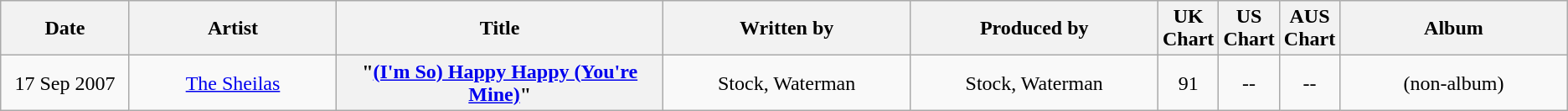<table class="wikitable plainrowheaders" style="text-align:center;">
<tr>
<th scope="col" style="width:6em;">Date</th>
<th scope="col" style="width:10em;">Artist</th>
<th scope="col" style="width:16em;">Title</th>
<th scope="col" style="width:12em;">Written by</th>
<th scope="col" style="width:12em;">Produced by</th>
<th scope="col" style="width:1em;">UK Chart</th>
<th scope="col" style="width:1em;">US Chart</th>
<th scope="col" style="width:1em;">AUS Chart</th>
<th scope="col" style="width:11em;">Album</th>
</tr>
<tr>
<td>17 Sep 2007</td>
<td><a href='#'>The Sheilas</a></td>
<th scope="row">"<a href='#'>(I'm So) Happy Happy (You're Mine)</a>"</th>
<td>Stock, Waterman</td>
<td>Stock, Waterman</td>
<td>91</td>
<td>--</td>
<td>--</td>
<td>(non-album)</td>
</tr>
</table>
